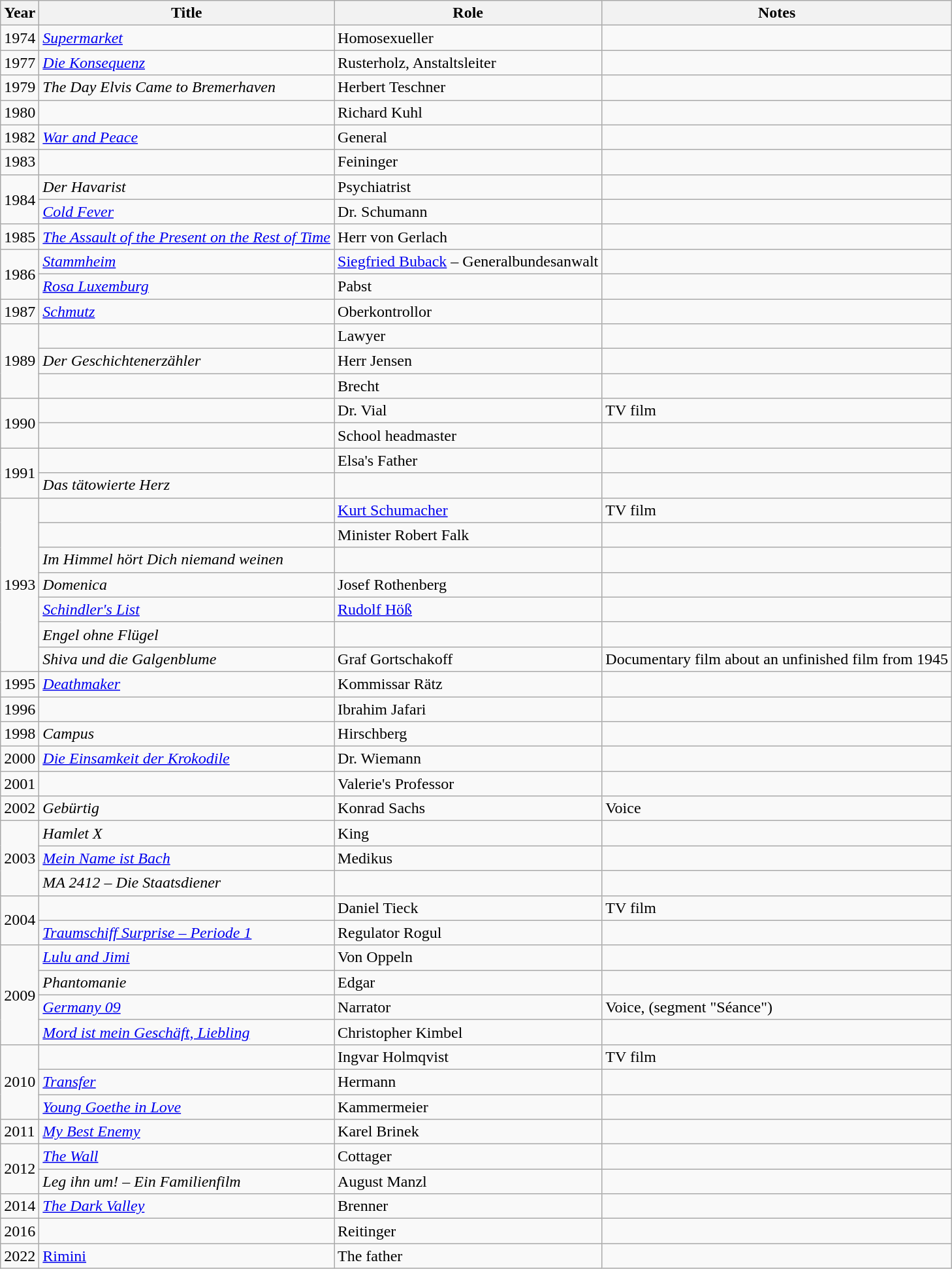<table class="wikitable sortable">
<tr>
<th>Year</th>
<th>Title</th>
<th>Role</th>
<th class="unsortable">Notes</th>
</tr>
<tr>
<td>1974</td>
<td><em><a href='#'>Supermarket</a></em></td>
<td>Homosexueller</td>
<td></td>
</tr>
<tr>
<td>1977</td>
<td><em><a href='#'>Die Konsequenz</a></em></td>
<td>Rusterholz, Anstaltsleiter</td>
<td></td>
</tr>
<tr>
<td>1979</td>
<td><em>The Day Elvis Came to Bremerhaven</em></td>
<td>Herbert Teschner</td>
<td></td>
</tr>
<tr>
<td>1980</td>
<td><em></em></td>
<td>Richard Kuhl</td>
<td></td>
</tr>
<tr>
<td>1982</td>
<td><em><a href='#'>War and Peace</a></em></td>
<td>General</td>
<td></td>
</tr>
<tr>
<td>1983</td>
<td><em></em></td>
<td>Feininger</td>
<td></td>
</tr>
<tr>
<td rowspan=2>1984</td>
<td><em>Der Havarist</em></td>
<td>Psychiatrist</td>
<td></td>
</tr>
<tr>
<td><em><a href='#'>Cold Fever</a></em></td>
<td>Dr. Schumann</td>
<td></td>
</tr>
<tr>
<td>1985</td>
<td><em><a href='#'>The Assault of the Present on the Rest of Time</a></em></td>
<td>Herr von Gerlach</td>
<td></td>
</tr>
<tr>
<td rowspan=2>1986</td>
<td><em><a href='#'>Stammheim</a></em></td>
<td><a href='#'>Siegfried Buback</a> – Generalbundesanwalt</td>
<td></td>
</tr>
<tr>
<td><em><a href='#'>Rosa Luxemburg</a></em></td>
<td>Pabst</td>
<td></td>
</tr>
<tr>
<td>1987</td>
<td><em><a href='#'>Schmutz</a></em></td>
<td>Oberkontrollor</td>
<td></td>
</tr>
<tr>
<td rowspan=3>1989</td>
<td><em></em></td>
<td>Lawyer</td>
<td></td>
</tr>
<tr>
<td><em>Der Geschichtenerzähler</em></td>
<td>Herr Jensen</td>
<td></td>
</tr>
<tr>
<td><em></em></td>
<td>Brecht</td>
<td></td>
</tr>
<tr>
<td rowspan=2>1990</td>
<td><em></em></td>
<td>Dr. Vial</td>
<td>TV film</td>
</tr>
<tr>
<td><em></em></td>
<td>School headmaster</td>
<td></td>
</tr>
<tr>
<td rowspan=2>1991</td>
<td><em></em></td>
<td>Elsa's Father</td>
<td></td>
</tr>
<tr>
<td><em>Das tätowierte Herz</em></td>
<td></td>
<td></td>
</tr>
<tr>
<td rowspan=7>1993</td>
<td><em></em></td>
<td><a href='#'>Kurt Schumacher</a></td>
<td>TV film</td>
</tr>
<tr>
<td><em></em></td>
<td>Minister Robert Falk</td>
<td></td>
</tr>
<tr>
<td><em>Im Himmel hört Dich niemand weinen</em></td>
<td></td>
<td></td>
</tr>
<tr>
<td><em>Domenica</em></td>
<td>Josef Rothenberg</td>
<td></td>
</tr>
<tr>
<td><em><a href='#'>Schindler's List</a></em></td>
<td><a href='#'>Rudolf Höß</a></td>
<td></td>
</tr>
<tr>
<td><em>Engel ohne Flügel</em></td>
<td></td>
<td></td>
</tr>
<tr>
<td><em>Shiva und die Galgenblume</em></td>
<td>Graf Gortschakoff</td>
<td>Documentary film about an unfinished film from 1945</td>
</tr>
<tr>
<td>1995</td>
<td><em><a href='#'>Deathmaker</a></em></td>
<td>Kommissar Rätz</td>
<td></td>
</tr>
<tr>
<td>1996</td>
<td><em></em></td>
<td>Ibrahim Jafari</td>
<td></td>
</tr>
<tr>
<td>1998</td>
<td><em>Campus</em></td>
<td>Hirschberg</td>
<td></td>
</tr>
<tr>
<td>2000</td>
<td><em><a href='#'>Die Einsamkeit der Krokodile</a></em></td>
<td>Dr. Wiemann</td>
<td></td>
</tr>
<tr>
<td>2001</td>
<td><em></em></td>
<td>Valerie's Professor</td>
<td></td>
</tr>
<tr>
<td>2002</td>
<td><em>Gebürtig</em></td>
<td>Konrad Sachs</td>
<td>Voice</td>
</tr>
<tr>
<td rowspan=3>2003</td>
<td><em>Hamlet X</em></td>
<td>King</td>
<td></td>
</tr>
<tr>
<td><em><a href='#'>Mein Name ist Bach</a></em></td>
<td>Medikus</td>
<td></td>
</tr>
<tr>
<td><em>MA 2412 – Die Staatsdiener</em></td>
<td></td>
<td></td>
</tr>
<tr>
<td rowspan=2>2004</td>
<td><em></em></td>
<td>Daniel Tieck</td>
<td>TV film</td>
</tr>
<tr>
<td><em><a href='#'>Traumschiff Surprise – Periode 1</a></em></td>
<td>Regulator Rogul</td>
<td></td>
</tr>
<tr>
<td rowspan=4>2009</td>
<td><em><a href='#'>Lulu and Jimi</a></em></td>
<td>Von Oppeln</td>
<td></td>
</tr>
<tr>
<td><em>Phantomanie</em></td>
<td>Edgar</td>
<td></td>
</tr>
<tr>
<td><em><a href='#'>Germany 09</a></em></td>
<td>Narrator</td>
<td>Voice, (segment "Séance")</td>
</tr>
<tr>
<td><em><a href='#'>Mord ist mein Geschäft, Liebling</a></em></td>
<td>Christopher Kimbel</td>
<td></td>
</tr>
<tr>
<td rowspan=3>2010</td>
<td><em></em></td>
<td>Ingvar Holmqvist</td>
<td>TV film</td>
</tr>
<tr>
<td><em><a href='#'>Transfer</a></em></td>
<td>Hermann</td>
<td></td>
</tr>
<tr>
<td><em><a href='#'>Young Goethe in Love</a></em></td>
<td>Kammermeier</td>
<td></td>
</tr>
<tr>
<td>2011</td>
<td><em><a href='#'>My Best Enemy</a></em></td>
<td>Karel Brinek</td>
<td></td>
</tr>
<tr>
<td rowspan=2>2012</td>
<td><em><a href='#'>The Wall</a></em></td>
<td>Cottager</td>
<td></td>
</tr>
<tr>
<td><em>Leg ihn um! – Ein Familienfilm</em></td>
<td>August Manzl</td>
<td></td>
</tr>
<tr>
<td>2014</td>
<td><em><a href='#'>The Dark Valley</a></em></td>
<td>Brenner</td>
<td></td>
</tr>
<tr>
<td>2016</td>
<td><em></em></td>
<td>Reitinger</td>
<td></td>
</tr>
<tr>
<td>2022</td>
<td><a href='#'>Rimini</a></td>
<td>The father</td>
<td></td>
</tr>
</table>
